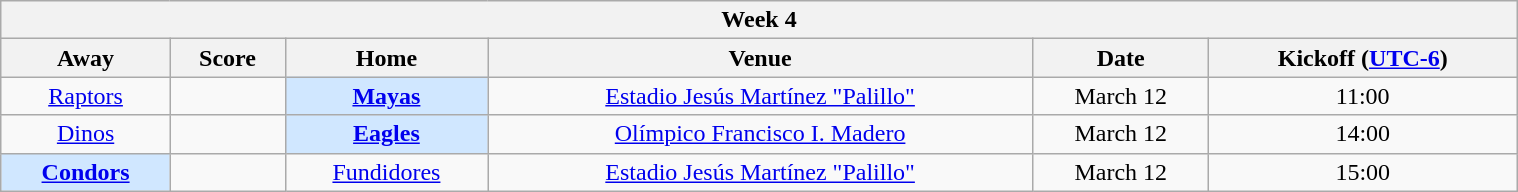<table class="wikitable mw-collapsible mw-collapsed" style="width:80%; margin:1em auto;">
<tr>
<th colspan="8">Week 4</th>
</tr>
<tr>
<th>Away</th>
<th>Score</th>
<th>Home</th>
<th>Venue</th>
<th>Date</th>
<th>Kickoff (<a href='#'>UTC-6</a>)</th>
</tr>
<tr align="center">
<td><a href='#'>Raptors</a></td>
<td></td>
<td bgcolor="#D0E7FF"><strong><a href='#'>Mayas</a></strong></td>
<td><a href='#'>Estadio Jesús Martínez "Palillo"</a></td>
<td>March 12</td>
<td>11:00</td>
</tr>
<tr align="center">
<td><a href='#'>Dinos</a></td>
<td></td>
<td bgcolor="#D0E7FF"><strong><a href='#'>Eagles</a></strong></td>
<td><a href='#'>Olímpico Francisco I. Madero</a></td>
<td>March 12</td>
<td>14:00</td>
</tr>
<tr align="center">
<td bgcolor="#D0E7FF"><strong><a href='#'>Condors</a></strong></td>
<td></td>
<td><a href='#'>Fundidores</a></td>
<td><a href='#'>Estadio Jesús Martínez "Palillo"</a></td>
<td>March 12</td>
<td>15:00</td>
</tr>
</table>
